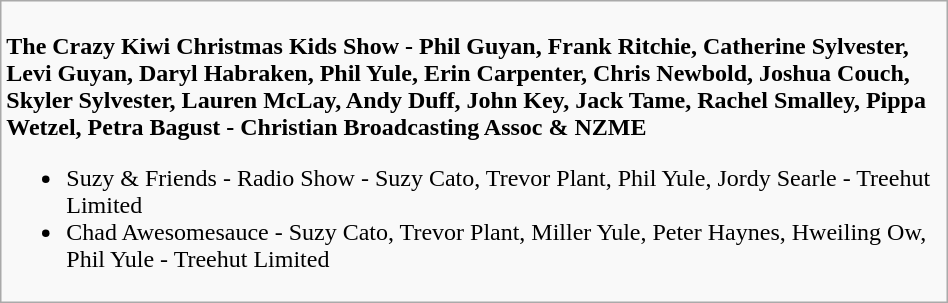<table class=wikitable width="50%">
<tr>
<td valign="top" width="50%"><br>
<strong>The Crazy Kiwi Christmas Kids Show - Phil Guyan, Frank Ritchie, Catherine Sylvester, Levi Guyan, Daryl Habraken, Phil Yule, Erin Carpenter, Chris Newbold, Joshua Couch, Skyler Sylvester, Lauren McLay, Andy Duff, John Key, Jack Tame, Rachel Smalley, Pippa Wetzel, Petra Bagust - Christian Broadcasting Assoc & NZME</strong><ul><li>Suzy & Friends - Radio Show - Suzy Cato, Trevor Plant, Phil Yule, Jordy Searle - Treehut Limited</li><li>Chad Awesomesauce - Suzy Cato, Trevor Plant, Miller Yule, Peter Haynes, Hweiling Ow, Phil Yule - Treehut Limited</li></ul></td>
</tr>
</table>
